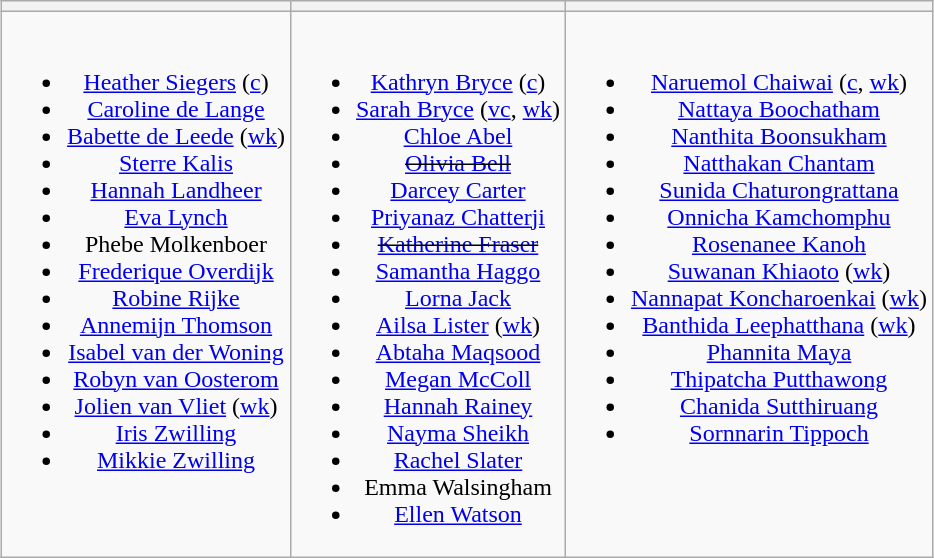<table class="wikitable" style="text-align:center; margin:auto">
<tr>
<th></th>
<th></th>
<th></th>
</tr>
<tr style="vertical-align:top">
<td><br><ul><li><a href='#'>Heather Siegers</a> (<a href='#'>c</a>)</li><li><a href='#'>Caroline de Lange</a></li><li><a href='#'>Babette de Leede</a> (<a href='#'>wk</a>)</li><li><a href='#'>Sterre Kalis</a></li><li><a href='#'>Hannah Landheer</a></li><li><a href='#'>Eva Lynch</a></li><li>Phebe Molkenboer</li><li><a href='#'>Frederique Overdijk</a></li><li><a href='#'>Robine Rijke</a></li><li><a href='#'>Annemijn Thomson</a></li><li><a href='#'>Isabel van der Woning</a></li><li><a href='#'>Robyn van Oosterom</a></li><li><a href='#'>Jolien van Vliet</a> (<a href='#'>wk</a>)</li><li><a href='#'>Iris Zwilling</a></li><li><a href='#'>Mikkie Zwilling</a></li></ul></td>
<td><br><ul><li><a href='#'>Kathryn Bryce</a> (<a href='#'>c</a>)</li><li><a href='#'>Sarah Bryce</a> (<a href='#'>vc</a>, <a href='#'>wk</a>)</li><li><a href='#'>Chloe Abel</a></li><li><s><a href='#'>Olivia Bell</a></s></li><li><a href='#'>Darcey Carter</a></li><li><a href='#'>Priyanaz Chatterji</a></li><li><s><a href='#'>Katherine Fraser</a></s></li><li><a href='#'>Samantha Haggo</a></li><li><a href='#'>Lorna Jack</a></li><li><a href='#'>Ailsa Lister</a> (<a href='#'>wk</a>)</li><li><a href='#'>Abtaha Maqsood</a></li><li><a href='#'>Megan McColl</a></li><li><a href='#'>Hannah Rainey</a></li><li><a href='#'>Nayma Sheikh</a></li><li><a href='#'>Rachel Slater</a></li><li>Emma Walsingham</li><li><a href='#'>Ellen Watson</a></li></ul></td>
<td><br><ul><li><a href='#'>Naruemol Chaiwai</a> (<a href='#'>c</a>, <a href='#'>wk</a>)</li><li><a href='#'>Nattaya Boochatham</a></li><li><a href='#'>Nanthita Boonsukham</a></li><li><a href='#'>Natthakan Chantam</a></li><li><a href='#'>Sunida Chaturongrattana</a></li><li><a href='#'>Onnicha Kamchomphu</a></li><li><a href='#'>Rosenanee Kanoh</a></li><li><a href='#'>Suwanan Khiaoto</a> (<a href='#'>wk</a>)</li><li><a href='#'>Nannapat Koncharoenkai</a> (<a href='#'>wk</a>)</li><li><a href='#'>Banthida Leephatthana</a> (<a href='#'>wk</a>)</li><li><a href='#'>Phannita Maya</a></li><li><a href='#'>Thipatcha Putthawong</a></li><li><a href='#'>Chanida Sutthiruang</a></li><li><a href='#'>Sornnarin Tippoch</a></li></ul></td>
</tr>
</table>
